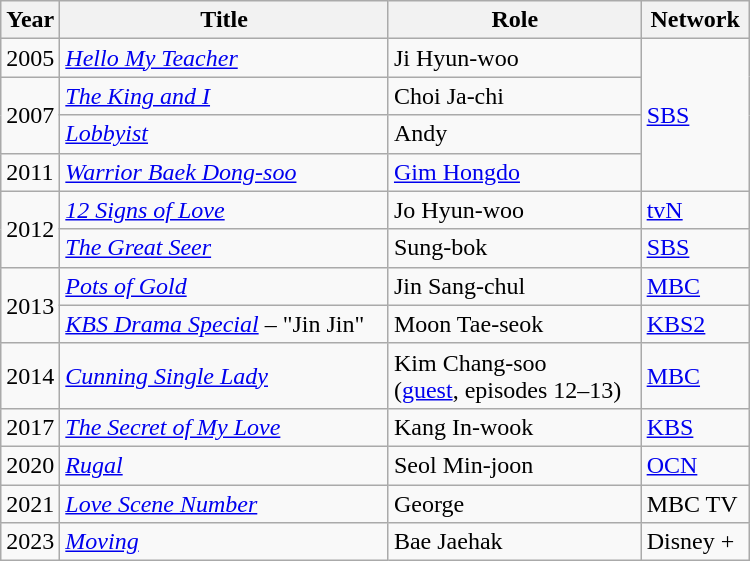<table class="wikitable" style="width:500px">
<tr>
<th width=10>Year</th>
<th>Title</th>
<th>Role</th>
<th>Network</th>
</tr>
<tr>
<td>2005</td>
<td><em><a href='#'>Hello My Teacher</a></em></td>
<td>Ji Hyun-woo</td>
<td rowspan=4><a href='#'>SBS</a></td>
</tr>
<tr>
<td rowspan=2>2007</td>
<td><em><a href='#'>The King and I</a></em></td>
<td>Choi Ja-chi</td>
</tr>
<tr>
<td><em><a href='#'>Lobbyist</a></em></td>
<td>Andy</td>
</tr>
<tr>
<td>2011</td>
<td><em><a href='#'>Warrior Baek Dong-soo</a></em></td>
<td><a href='#'>Gim Hongdo</a></td>
</tr>
<tr>
<td rowspan=2>2012</td>
<td><em><a href='#'>12 Signs of Love</a></em></td>
<td>Jo Hyun-woo</td>
<td><a href='#'>tvN</a></td>
</tr>
<tr>
<td><em><a href='#'>The Great Seer</a></em></td>
<td>Sung-bok</td>
<td><a href='#'>SBS</a></td>
</tr>
<tr>
<td rowspan=2>2013</td>
<td><em><a href='#'>Pots of Gold</a></em></td>
<td>Jin Sang-chul</td>
<td><a href='#'>MBC</a></td>
</tr>
<tr>
<td><em><a href='#'>KBS Drama Special</a></em> – "Jin Jin"</td>
<td>Moon Tae-seok</td>
<td><a href='#'>KBS2</a></td>
</tr>
<tr>
<td>2014</td>
<td><em><a href='#'>Cunning Single Lady</a></em></td>
<td>Kim Chang-soo <br> (<a href='#'>guest</a>, episodes 12–13)</td>
<td><a href='#'>MBC</a></td>
</tr>
<tr>
<td>2017</td>
<td><em><a href='#'>The Secret of My Love</a></em></td>
<td>Kang In-wook</td>
<td><a href='#'>KBS</a></td>
</tr>
<tr>
<td>2020</td>
<td><em><a href='#'>Rugal</a></em></td>
<td>Seol Min-joon</td>
<td><a href='#'>OCN</a></td>
</tr>
<tr>
<td>2021</td>
<td><em><a href='#'>Love Scene Number</a></em></td>
<td>George</td>
<td>MBC TV</td>
</tr>
<tr>
<td>2023</td>
<td><a href='#'><em>Moving</em></a></td>
<td>Bae Jaehak</td>
<td>Disney +</td>
</tr>
</table>
